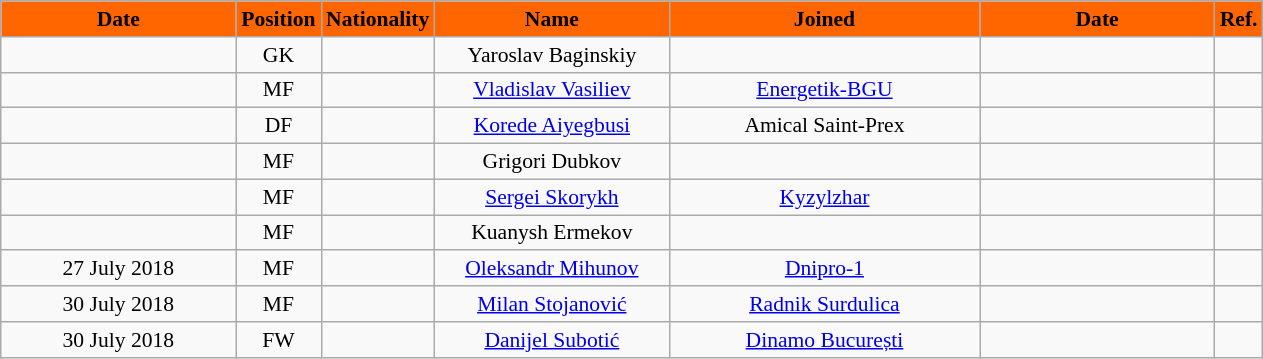<table class="wikitable"  style="text-align:center; font-size:90%; ">
<tr>
<th style="background:#FF6600; color:#000000; width:150px;">Date</th>
<th style="background:#FF6600; color:#000000; width:50px;">Position</th>
<th style="background:#FF6600; color:#000000; width:50px;">Nationality</th>
<th style="background:#FF6600; color:#000000; width:150px;">Name</th>
<th style="background:#FF6600; color:#000000; width:200px;">Joined</th>
<th style="background:#FF6600; color:#000000; width:150px;">Date</th>
<th style="background:#FF6600; color:#000000; width:25px;">Ref.</th>
</tr>
<tr>
<td></td>
<td>GK</td>
<td></td>
<td>Yaroslav Baginskiy</td>
<td></td>
<td></td>
<td></td>
</tr>
<tr>
<td></td>
<td>MF</td>
<td></td>
<td><a href='#'>Vladislav Vasiliev</a></td>
<td><a href='#'>Energetik-BGU</a></td>
<td></td>
<td></td>
</tr>
<tr>
<td></td>
<td>DF</td>
<td></td>
<td><a href='#'>Korede Aiyegbusi</a></td>
<td>Amical Saint-Prex</td>
<td></td>
<td></td>
</tr>
<tr>
<td></td>
<td>MF</td>
<td></td>
<td>Grigori Dubkov</td>
<td></td>
<td></td>
<td></td>
</tr>
<tr>
<td></td>
<td>MF</td>
<td></td>
<td><a href='#'>Sergei Skorykh</a></td>
<td><a href='#'>Kyzylzhar</a></td>
<td></td>
<td></td>
</tr>
<tr>
<td></td>
<td>MF</td>
<td></td>
<td>Kuanysh Ermekov</td>
<td></td>
<td></td>
<td></td>
</tr>
<tr>
<td>27 July 2018</td>
<td>MF</td>
<td></td>
<td><a href='#'>Oleksandr Mihunov</a></td>
<td><a href='#'>Dnipro-1</a></td>
<td></td>
<td></td>
</tr>
<tr>
<td>30 July 2018</td>
<td>MF</td>
<td></td>
<td><a href='#'>Milan Stojanović</a></td>
<td><a href='#'>Radnik Surdulica</a></td>
<td></td>
<td></td>
</tr>
<tr>
<td>30 July 2018</td>
<td>FW</td>
<td></td>
<td><a href='#'>Danijel Subotić</a></td>
<td><a href='#'>Dinamo București</a></td>
<td></td>
<td></td>
</tr>
</table>
